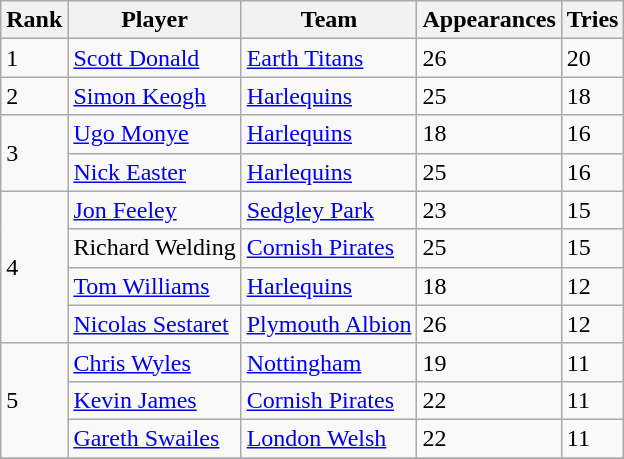<table class="wikitable">
<tr>
<th>Rank</th>
<th>Player</th>
<th>Team</th>
<th>Appearances</th>
<th>Tries</th>
</tr>
<tr>
<td>1</td>
<td> <a href='#'>Scott Donald</a></td>
<td><a href='#'>Earth Titans</a></td>
<td>26</td>
<td>20</td>
</tr>
<tr>
<td>2</td>
<td> <a href='#'>Simon Keogh</a></td>
<td><a href='#'>Harlequins</a></td>
<td>25</td>
<td>18</td>
</tr>
<tr>
<td rowspan=2>3</td>
<td> <a href='#'>Ugo Monye</a></td>
<td><a href='#'>Harlequins</a></td>
<td>18</td>
<td>16</td>
</tr>
<tr>
<td> <a href='#'>Nick Easter</a></td>
<td><a href='#'>Harlequins</a></td>
<td>25</td>
<td>16</td>
</tr>
<tr>
<td rowspan=4>4</td>
<td> <a href='#'>Jon Feeley</a></td>
<td><a href='#'>Sedgley Park</a></td>
<td>23</td>
<td>15</td>
</tr>
<tr>
<td> Richard Welding</td>
<td><a href='#'>Cornish Pirates</a></td>
<td>25</td>
<td>15</td>
</tr>
<tr>
<td> <a href='#'>Tom Williams</a></td>
<td><a href='#'>Harlequins</a></td>
<td>18</td>
<td>12</td>
</tr>
<tr>
<td> <a href='#'>Nicolas Sestaret</a></td>
<td><a href='#'>Plymouth Albion</a></td>
<td>26</td>
<td>12</td>
</tr>
<tr>
<td rowspan=3>5</td>
<td> <a href='#'>Chris Wyles</a></td>
<td><a href='#'>Nottingham</a></td>
<td>19</td>
<td>11</td>
</tr>
<tr>
<td> <a href='#'>Kevin James</a></td>
<td><a href='#'>Cornish Pirates</a></td>
<td>22</td>
<td>11</td>
</tr>
<tr>
<td> <a href='#'>Gareth Swailes</a></td>
<td><a href='#'>London Welsh</a></td>
<td>22</td>
<td>11</td>
</tr>
<tr>
</tr>
</table>
